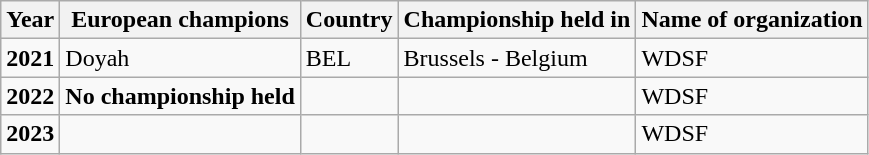<table class="wikitable">
<tr>
<th>Year</th>
<th>European champions</th>
<th>Country</th>
<th>Championship held in</th>
<th>Name of organization</th>
</tr>
<tr>
<td><strong>2021</strong></td>
<td>Doyah</td>
<td>BEL</td>
<td>Brussels - Belgium</td>
<td>WDSF</td>
</tr>
<tr>
<td><strong>2022</strong></td>
<td><strong>No championship held</strong></td>
<td></td>
<td></td>
<td>WDSF</td>
</tr>
<tr>
<td><strong>2023</strong></td>
<td></td>
<td></td>
<td></td>
<td>WDSF</td>
</tr>
</table>
